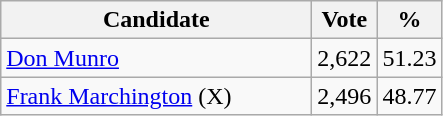<table class="wikitable">
<tr>
<th bgcolor="#DDDDFF" width="200px">Candidate</th>
<th bgcolor="#DDDDFF">Vote</th>
<th bgcolor="#DDDDFF">%</th>
</tr>
<tr>
<td><a href='#'>Don Munro</a></td>
<td>2,622</td>
<td>51.23</td>
</tr>
<tr>
<td><a href='#'>Frank Marchington</a> (X)</td>
<td>2,496</td>
<td>48.77</td>
</tr>
</table>
